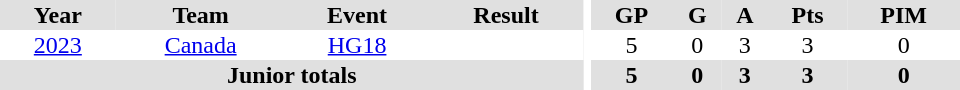<table border="0" cellpadding="1" cellspacing="0" ID="Table3" style="text-align:center; width:40em;">
<tr bgcolor="#e0e0e0">
<th>Year</th>
<th>Team</th>
<th>Event</th>
<th>Result</th>
<th rowspan="101" bgcolor="#ffffff"></th>
<th>GP</th>
<th>G</th>
<th>A</th>
<th>Pts</th>
<th>PIM</th>
</tr>
<tr>
<td><a href='#'>2023</a></td>
<td><a href='#'>Canada</a></td>
<td><a href='#'>HG18</a></td>
<td></td>
<td>5</td>
<td>0</td>
<td>3</td>
<td>3</td>
<td>0</td>
</tr>
<tr bgcolor="#e0e0e0">
<th colspan="4">Junior totals</th>
<th>5</th>
<th>0</th>
<th>3</th>
<th>3</th>
<th>0</th>
</tr>
</table>
